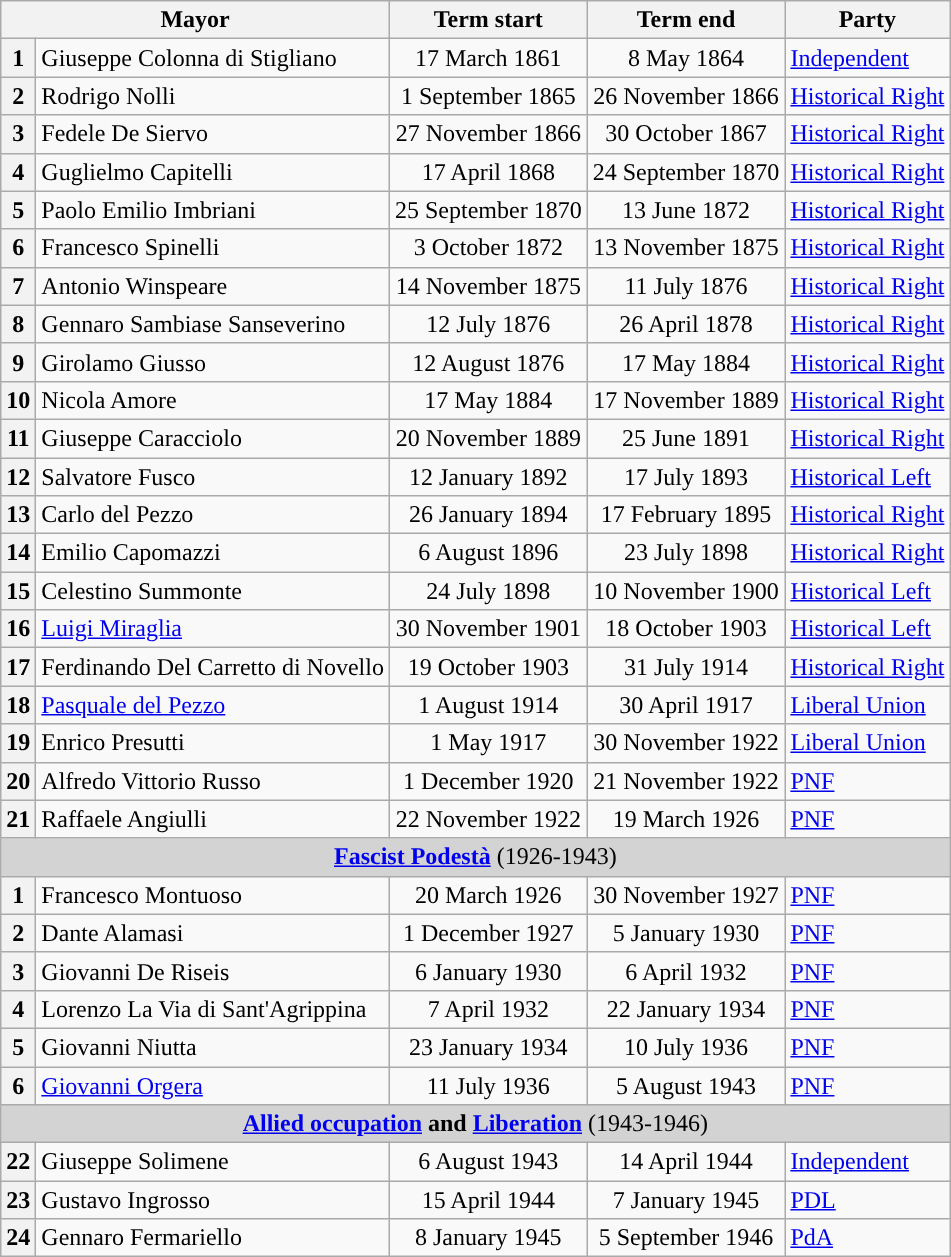<table class="wikitable">
<tr>
<th colspan="2" class="unsortable">Mayor</th>
<th>Term start</th>
<th>Term end</th>
<th>Party</th>
</tr>
<tr>
<th style="background:">1</th>
<td>Giuseppe Colonna di Stigliano</td>
<td align=center>17 March 1861</td>
<td align=center>8 May 1864</td>
<td><a href='#'>Independent</a></td>
</tr>
<tr>
<th style="background:">2</th>
<td>Rodrigo Nolli</td>
<td align=center>1 September 1865</td>
<td align=center>26 November 1866</td>
<td><a href='#'>Historical Right</a></td>
</tr>
<tr>
<th style="background:">3</th>
<td>Fedele De Siervo</td>
<td align=center>27 November 1866</td>
<td align=center>30 October 1867</td>
<td><a href='#'>Historical Right</a></td>
</tr>
<tr>
<th style="background:">4</th>
<td>Guglielmo Capitelli</td>
<td align=center>17 April 1868</td>
<td align=center>24 September 1870</td>
<td><a href='#'>Historical Right</a></td>
</tr>
<tr>
<th style="background:">5</th>
<td>Paolo Emilio Imbriani</td>
<td align=center>25 September 1870</td>
<td align=center>13 June 1872</td>
<td><a href='#'>Historical Right</a></td>
</tr>
<tr>
<th style="background:">6</th>
<td>Francesco Spinelli</td>
<td align=center>3 October 1872</td>
<td align=center>13 November 1875</td>
<td><a href='#'>Historical Right</a></td>
</tr>
<tr>
<th style="background:">7</th>
<td>Antonio Winspeare</td>
<td align=center>14 November 1875</td>
<td align=center>11 July 1876</td>
<td><a href='#'>Historical Right</a></td>
</tr>
<tr>
<th style="background:">8</th>
<td>Gennaro Sambiase Sanseverino</td>
<td align=center>12 July 1876</td>
<td align=center>26 April 1878</td>
<td><a href='#'>Historical Right</a></td>
</tr>
<tr>
<th style="background:">9</th>
<td>Girolamo Giusso</td>
<td align=center>12 August 1876</td>
<td align=center>17 May 1884</td>
<td><a href='#'>Historical Right</a></td>
</tr>
<tr>
<th style="background:">10</th>
<td>Nicola Amore</td>
<td align=center>17 May 1884</td>
<td align=center>17 November 1889</td>
<td><a href='#'>Historical Right</a></td>
</tr>
<tr>
<th style="background:">11</th>
<td>Giuseppe Caracciolo</td>
<td align=center>20 November 1889</td>
<td align=center>25 June 1891</td>
<td><a href='#'>Historical Right</a></td>
</tr>
<tr>
<th style="background:">12</th>
<td>Salvatore Fusco</td>
<td align=center>12 January 1892</td>
<td align=center>17 July 1893</td>
<td><a href='#'>Historical Left</a></td>
</tr>
<tr>
<th style="background:">13</th>
<td>Carlo del Pezzo</td>
<td align=center>26 January 1894</td>
<td align=center>17 February 1895</td>
<td><a href='#'>Historical Right</a></td>
</tr>
<tr>
<th style="background:">14</th>
<td>Emilio Capomazzi</td>
<td align=center>6 August 1896</td>
<td align=center>23 July 1898</td>
<td><a href='#'>Historical Right</a></td>
</tr>
<tr>
<th style="background:">15</th>
<td>Celestino Summonte</td>
<td align=center>24 July 1898</td>
<td align=center>10 November 1900</td>
<td><a href='#'>Historical Left</a></td>
</tr>
<tr>
<th style="background:">16</th>
<td><a href='#'>Luigi Miraglia</a></td>
<td align=center>30 November 1901</td>
<td align=center>18 October 1903</td>
<td><a href='#'>Historical Left</a></td>
</tr>
<tr>
<th style="background:">17</th>
<td>Ferdinando Del Carretto di Novello</td>
<td align=center>19 October 1903</td>
<td align=center>31 July 1914</td>
<td><a href='#'>Historical Right</a></td>
</tr>
<tr>
<th style="background:">18</th>
<td><a href='#'>Pasquale del Pezzo</a></td>
<td align=center>1 August 1914</td>
<td align=center>30 April 1917</td>
<td><a href='#'>Liberal Union</a></td>
</tr>
<tr>
<th style="background:">19</th>
<td>Enrico Presutti</td>
<td align=center>1 May 1917</td>
<td align=center>30 November 1922</td>
<td><a href='#'>Liberal Union</a></td>
</tr>
<tr>
<th style="background:">20</th>
<td>Alfredo Vittorio Russo</td>
<td align=center>1 December 1920</td>
<td align=center>21 November 1922</td>
<td><a href='#'>PNF</a></td>
</tr>
<tr>
<th style="background:">21</th>
<td>Raffaele Angiulli</td>
<td align=center>22 November 1922</td>
<td align=center>19 March 1926</td>
<td><a href='#'>PNF</a></td>
</tr>
<tr>
<td colspan="8" bgcolor="lightgrey" align=center><strong><a href='#'>Fascist Podestà</a></strong> (1926-1943)</td>
</tr>
<tr>
<th style="background:">1</th>
<td>Francesco Montuoso</td>
<td align=center>20 March 1926</td>
<td align=center>30 November 1927</td>
<td><a href='#'>PNF</a></td>
</tr>
<tr>
<th style="background:">2</th>
<td>Dante Alamasi</td>
<td align=center>1 December 1927</td>
<td align=center>5 January 1930</td>
<td><a href='#'>PNF</a></td>
</tr>
<tr>
<th style="background:">3</th>
<td>Giovanni De Riseis</td>
<td align=center>6 January 1930</td>
<td align=center>6 April 1932</td>
<td><a href='#'>PNF</a></td>
</tr>
<tr>
<th style="background:">4</th>
<td>Lorenzo La Via di Sant'Agrippina</td>
<td align=center>7 April 1932</td>
<td align=center>22 January 1934</td>
<td><a href='#'>PNF</a></td>
</tr>
<tr>
<th style="background:">5</th>
<td>Giovanni Niutta</td>
<td align=center>23 January 1934</td>
<td align=center>10 July 1936</td>
<td><a href='#'>PNF</a></td>
</tr>
<tr>
<th style="background:">6</th>
<td><a href='#'>Giovanni Orgera</a></td>
<td align=center>11 July 1936</td>
<td align=center>5 August 1943</td>
<td><a href='#'>PNF</a></td>
</tr>
<tr>
<td colspan="8" bgcolor="lightgrey" align=center><strong><a href='#'>Allied occupation</a> and <a href='#'>Liberation</a></strong> (1943-1946)</td>
</tr>
<tr>
<th style="background:">22</th>
<td>Giuseppe Solimene</td>
<td align=center>6 August 1943</td>
<td align=center>14 April 1944</td>
<td><a href='#'>Independent</a></td>
</tr>
<tr>
<th style="background:">23</th>
<td>Gustavo Ingrosso</td>
<td align=center>15 April 1944</td>
<td align=center>7 January 1945</td>
<td><a href='#'>PDL</a></td>
</tr>
<tr>
<th style="background:">24</th>
<td>Gennaro Fermariello</td>
<td align=center>8 January 1945</td>
<td align=center>5 September 1946</td>
<td><a href='#'>PdA</a></td>
</tr>
</table>
